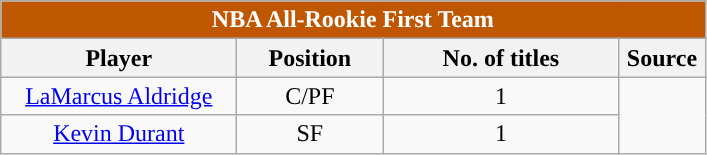<table class="wikitable" style="text-align:center">
<tr>
<td colspan="5" style= "background: #BF5700; color:white"><strong>NBA All-Rookie First Team</strong></td>
</tr>
<tr>
<th style="width:150px; ">Player</th>
<th style="width:90px; ">Position</th>
<th style="width:150px; ">No. of titles</th>
<th style="width:50px; ">Source</th>
</tr>
<tr>
<td><a href='#'>LaMarcus Aldridge</a></td>
<td>C/PF</td>
<td>1</td>
<td rowspan="2"></td>
</tr>
<tr>
<td><a href='#'>Kevin Durant</a></td>
<td>SF</td>
<td>1</td>
</tr>
</table>
